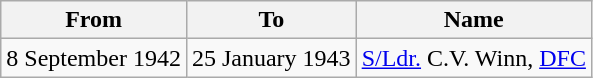<table class="wikitable">
<tr>
<th>From</th>
<th>To</th>
<th>Name</th>
</tr>
<tr>
<td>8 September 1942</td>
<td>25 January 1943</td>
<td><a href='#'>S/Ldr.</a> C.V. Winn, <a href='#'>DFC</a></td>
</tr>
</table>
